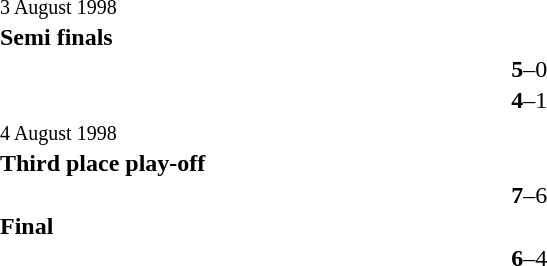<table width=100% cellspacing=1>
<tr>
<th width=22%></th>
<th width=12%></th>
<th></th>
</tr>
<tr>
<td><small>3 August 1998</small></td>
</tr>
<tr>
<td><strong>Semi finals</strong></td>
</tr>
<tr>
<td align=right><strong></strong></td>
<td align=center><strong>5</strong>–0</td>
<td></td>
</tr>
<tr>
<td align=right><strong></strong></td>
<td align=center><strong>4</strong>–1</td>
<td></td>
</tr>
<tr>
<td><small>4 August 1998</small></td>
</tr>
<tr>
<td><strong>Third place play-off</strong></td>
</tr>
<tr>
<td align=right><strong></strong></td>
<td align=center><strong>7</strong>–6</td>
<td></td>
</tr>
<tr>
<td><strong>Final</strong></td>
</tr>
<tr>
<td align=right><strong></strong></td>
<td align=center><strong>6</strong>–4</td>
<td></td>
</tr>
</table>
